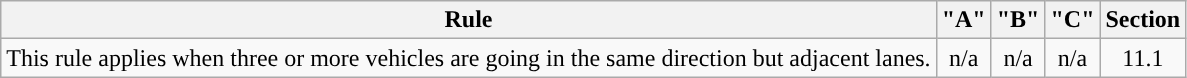<table class="wikitable">
<tr>
<th style="text-align: center;">Rule</th>
<th style="text-align: center;">"A"</th>
<th style="text-align: center;">"B"</th>
<th style="text-align: center;">"C"</th>
<th style="text-align: center;">Section</th>
</tr>
<tr>
<td style="text-align: center;">This rule applies when three or more vehicles are going in the same direction but adjacent lanes.</td>
<td style="text-align: center;">n/a</td>
<td style="text-align: center;">n/a</td>
<td style="text-align: center;">n/a</td>
<td style="text-align: center;">11.1</td>
</tr>
</table>
